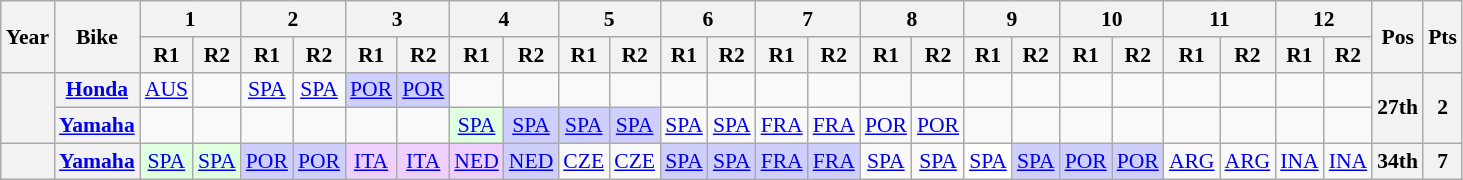<table class="wikitable" style="text-align:center; font-size:90%;">
<tr>
<th rowspan="2">Year</th>
<th rowspan="2">Bike</th>
<th colspan="2">1</th>
<th colspan="2">2</th>
<th colspan="2">3</th>
<th colspan="2">4</th>
<th colspan="2">5</th>
<th colspan="2">6</th>
<th colspan="2">7</th>
<th colspan="2">8</th>
<th colspan="2">9</th>
<th colspan="2">10</th>
<th colspan="2">11</th>
<th colspan="2">12</th>
<th rowspan="2">Pos</th>
<th rowspan="2">Pts</th>
</tr>
<tr>
<th>R1</th>
<th>R2</th>
<th>R1</th>
<th>R2</th>
<th>R1</th>
<th>R2</th>
<th>R1</th>
<th>R2</th>
<th>R1</th>
<th>R2</th>
<th>R1</th>
<th>R2</th>
<th>R1</th>
<th>R2</th>
<th>R1</th>
<th>R2</th>
<th>R1</th>
<th>R2</th>
<th>R1</th>
<th>R2</th>
<th>R1</th>
<th>R2</th>
<th>R1</th>
<th>R2</th>
</tr>
<tr>
<th rowspan="2"></th>
<th><a href='#'>Honda</a></th>
<td><a href='#'>AUS</a></td>
<td></td>
<td><a href='#'>SPA</a></td>
<td><a href='#'>SPA</a></td>
<td style="background:#CFCFFF;"><a href='#'>POR</a><br></td>
<td style="background:#CFCFFF;"><a href='#'>POR</a><br></td>
<td></td>
<td></td>
<td></td>
<td></td>
<td></td>
<td></td>
<td></td>
<td></td>
<td></td>
<td></td>
<td></td>
<td></td>
<td></td>
<td></td>
<td></td>
<td></td>
<td></td>
<td></td>
<th rowspan="2">27th</th>
<th rowspan="2">2</th>
</tr>
<tr>
<th><a href='#'>Yamaha</a></th>
<td></td>
<td></td>
<td></td>
<td></td>
<td></td>
<td></td>
<td style="background:#dfffdf;"><a href='#'>SPA</a><br></td>
<td style="background:#cfcfff;"><a href='#'>SPA</a><br></td>
<td style="background:#cfcfff;"><a href='#'>SPA</a><br></td>
<td style="background:#cfcfff;"><a href='#'>SPA</a><br></td>
<td><a href='#'>SPA</a></td>
<td><a href='#'>SPA</a></td>
<td><a href='#'>FRA</a></td>
<td><a href='#'>FRA</a></td>
<td><a href='#'>POR</a></td>
<td><a href='#'>POR</a></td>
<td></td>
<td></td>
<td></td>
<td></td>
<td></td>
<td></td>
<td></td>
<td></td>
</tr>
<tr>
<th></th>
<th><a href='#'>Yamaha</a></th>
<td style="background:#dfffdf;"><a href='#'>SPA</a><br></td>
<td style="background:#dfffdf;"><a href='#'>SPA</a><br></td>
<td style="background:#cfcfff;"><a href='#'>POR</a><br></td>
<td style="background:#cfcfff;"><a href='#'>POR</a><br></td>
<td style="background:#efcfff;"><a href='#'>ITA</a><br></td>
<td style="background:#efcfff;"><a href='#'>ITA</a><br></td>
<td style="background:#efcfff;"><a href='#'>NED</a><br></td>
<td style="background:#cfcfff;"><a href='#'>NED</a><br></td>
<td><a href='#'>CZE</a></td>
<td><a href='#'>CZE</a></td>
<td style="background:#cfcfff;"><a href='#'>SPA</a><br></td>
<td style="background:#cfcfff;"><a href='#'>SPA</a><br></td>
<td style="background:#cfcfff;"><a href='#'>FRA</a><br></td>
<td style="background:#cfcfff;"><a href='#'>FRA</a><br></td>
<td><a href='#'>SPA</a></td>
<td><a href='#'>SPA</a></td>
<td style="background:#ffffff;"><a href='#'>SPA</a><br></td>
<td style="background:#cfcfff;"><a href='#'>SPA</a><br></td>
<td style="background:#cfcfff;"><a href='#'>POR</a><br></td>
<td style="background:#cfcfff;"><a href='#'>POR</a><br></td>
<td><a href='#'>ARG</a></td>
<td><a href='#'>ARG</a></td>
<td><a href='#'>INA</a></td>
<td><a href='#'>INA</a></td>
<th>34th</th>
<th>7</th>
</tr>
</table>
